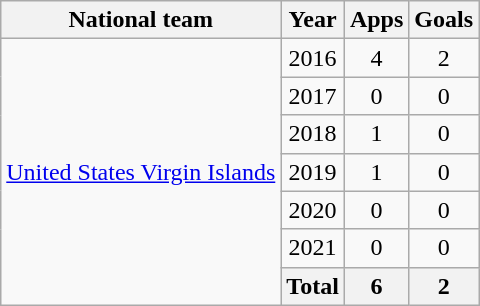<table class="wikitable" style="text-align:center">
<tr>
<th>National team</th>
<th>Year</th>
<th>Apps</th>
<th>Goals</th>
</tr>
<tr>
<td rowspan="8"><a href='#'>United States Virgin Islands</a></td>
<td>2016</td>
<td>4</td>
<td>2</td>
</tr>
<tr>
<td>2017</td>
<td>0</td>
<td>0</td>
</tr>
<tr>
<td>2018</td>
<td>1</td>
<td>0</td>
</tr>
<tr>
<td>2019</td>
<td>1</td>
<td>0</td>
</tr>
<tr>
<td>2020</td>
<td>0</td>
<td>0</td>
</tr>
<tr>
<td>2021</td>
<td>0</td>
<td>0</td>
</tr>
<tr>
<th>Total</th>
<th>6</th>
<th>2</th>
</tr>
</table>
